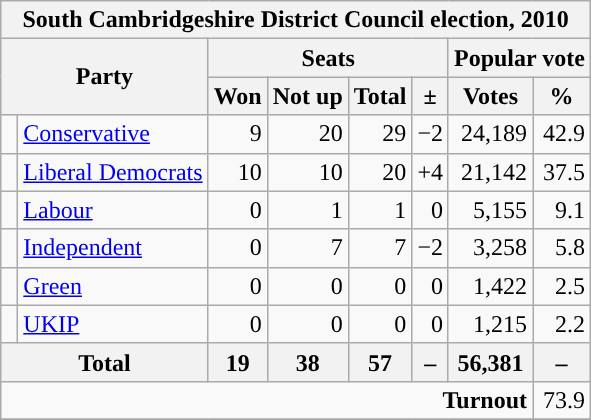<table class="wikitable">
<tr>
<th colspan="8"><strong>South Cambridgeshire District Council election, 2010</strong></th>
</tr>
<tr>
<th rowspan="2" colspan="2">Party</th>
<th colspan="4">Seats</th>
<th colspan="2">Popular vote</th>
</tr>
<tr>
<th>Won</th>
<th>Not up</th>
<th>Total</th>
<th>±</th>
<th>Votes</th>
<th>%</th>
</tr>
<tr>
<td style="background-color: "> </td>
<td><a href='#'>Conservative</a></td>
<td align=right>9</td>
<td align=right>20</td>
<td align=right>29</td>
<td align=right>−2</td>
<td align=right>24,189</td>
<td align=right>42.9</td>
</tr>
<tr>
<td style="background-color: "> </td>
<td><a href='#'>Liberal Democrats</a></td>
<td align=right>10</td>
<td align=right>10</td>
<td align=right>20</td>
<td align=right>+4</td>
<td align=right>21,142</td>
<td align=right>37.5</td>
</tr>
<tr>
<td style="background-color: "> </td>
<td><a href='#'>Labour</a></td>
<td align=right>0</td>
<td align=right>1</td>
<td align=right>1</td>
<td align=right>0</td>
<td align=right>5,155</td>
<td align=right>9.1</td>
</tr>
<tr>
<td style="background-color: "> </td>
<td><a href='#'>Independent</a></td>
<td align=right>0</td>
<td align=right>7</td>
<td align=right>7</td>
<td align=right>−2</td>
<td align=right>3,258</td>
<td align=right>5.8</td>
</tr>
<tr>
<td style="background-color: "> </td>
<td><a href='#'>Green</a></td>
<td align=right>0</td>
<td align=right>0</td>
<td align=right>0</td>
<td align=right>0</td>
<td align=right>1,422</td>
<td align=right>2.5</td>
</tr>
<tr>
<td style="background-color: "> </td>
<td><a href='#'>UKIP</a></td>
<td align=right>0</td>
<td align=right>0</td>
<td align=right>0</td>
<td align=right>0</td>
<td align=right>1,215</td>
<td align=right>2.2</td>
</tr>
<tr>
<th colspan="2">Total</th>
<th align=right>19</th>
<th align=right>38</th>
<th align=right>57</th>
<th align=right>–</th>
<th align=right>56,381</th>
<th align=right>–</th>
</tr>
<tr>
<td colspan="7" align=right><strong>Turnout</strong></td>
<td align=right>73.9</td>
</tr>
<tr>
</tr>
</table>
